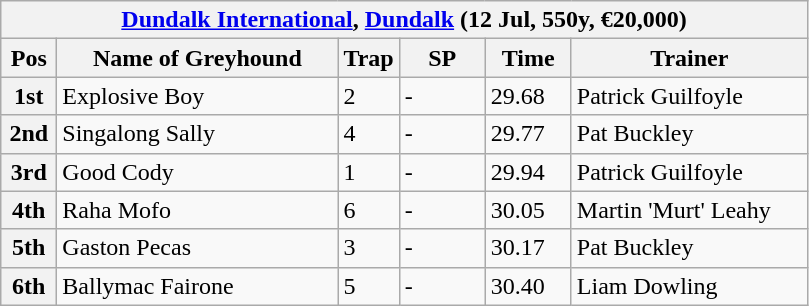<table class="wikitable">
<tr>
<th colspan="6"><a href='#'>Dundalk International</a>, <a href='#'>Dundalk</a> (12 Jul, 550y, €20,000)</th>
</tr>
<tr>
<th width=30>Pos</th>
<th width=180>Name of Greyhound</th>
<th width=30>Trap</th>
<th width=50>SP</th>
<th width=50>Time</th>
<th width=150>Trainer</th>
</tr>
<tr>
<th>1st</th>
<td>Explosive Boy</td>
<td>2</td>
<td>-</td>
<td>29.68</td>
<td>Patrick Guilfoyle</td>
</tr>
<tr>
<th>2nd</th>
<td>Singalong Sally</td>
<td>4</td>
<td>-</td>
<td>29.77</td>
<td>Pat Buckley</td>
</tr>
<tr>
<th>3rd</th>
<td>Good Cody</td>
<td>1</td>
<td>-</td>
<td>29.94</td>
<td>Patrick Guilfoyle</td>
</tr>
<tr>
<th>4th</th>
<td>Raha Mofo</td>
<td>6</td>
<td>-</td>
<td>30.05</td>
<td>Martin 'Murt' Leahy</td>
</tr>
<tr>
<th>5th</th>
<td>Gaston Pecas</td>
<td>3</td>
<td>-</td>
<td>30.17</td>
<td>Pat Buckley</td>
</tr>
<tr>
<th>6th</th>
<td>Ballymac Fairone</td>
<td>5</td>
<td>-</td>
<td>30.40</td>
<td>Liam Dowling</td>
</tr>
</table>
